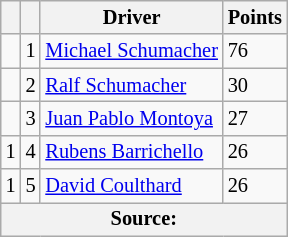<table class="wikitable" style="font-size: 85%;">
<tr>
<th></th>
<th></th>
<th>Driver</th>
<th>Points</th>
</tr>
<tr>
<td></td>
<td align="center">1</td>
<td> <a href='#'>Michael Schumacher</a></td>
<td>76</td>
</tr>
<tr>
<td></td>
<td align="center">2</td>
<td> <a href='#'>Ralf Schumacher</a></td>
<td>30</td>
</tr>
<tr>
<td></td>
<td align="center">3</td>
<td> <a href='#'>Juan Pablo Montoya</a></td>
<td>27</td>
</tr>
<tr>
<td> 1</td>
<td align="center">4</td>
<td> <a href='#'>Rubens Barrichello</a></td>
<td>26</td>
</tr>
<tr>
<td> 1</td>
<td align="center">5</td>
<td> <a href='#'>David Coulthard</a></td>
<td>26</td>
</tr>
<tr>
<th colspan=4>Source:</th>
</tr>
</table>
